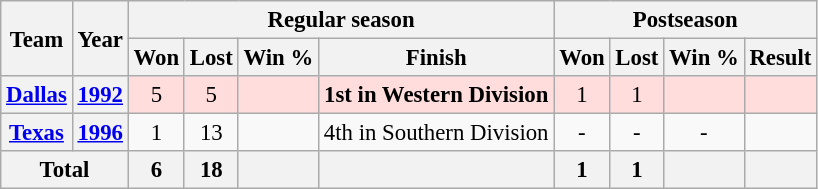<table class="wikitable" style="font-size: 95%; text-align:center;">
<tr>
<th rowspan=2>Team</th>
<th rowspan=2>Year</th>
<th colspan=4>Regular season</th>
<th colspan=4>Postseason</th>
</tr>
<tr>
<th>Won</th>
<th>Lost</th>
<th>Win %</th>
<th>Finish</th>
<th>Won</th>
<th>Lost</th>
<th>Win %</th>
<th>Result</th>
</tr>
<tr style="background:#fdd;">
<th><a href='#'>Dallas</a></th>
<th><a href='#'>1992</a></th>
<td>5</td>
<td>5</td>
<td></td>
<td><strong>1st in Western Division</strong></td>
<td>1</td>
<td>1</td>
<td></td>
<td></td>
</tr>
<tr !>
<th><a href='#'>Texas</a></th>
<th><a href='#'>1996</a></th>
<td>1</td>
<td>13</td>
<td></td>
<td>4th in Southern Division</td>
<td>-</td>
<td>-</td>
<td>-</td>
<td></td>
</tr>
<tr>
<th colspan=2>Total</th>
<th>6</th>
<th>18</th>
<th></th>
<th></th>
<th>1</th>
<th>1</th>
<th></th>
<th></th>
</tr>
</table>
